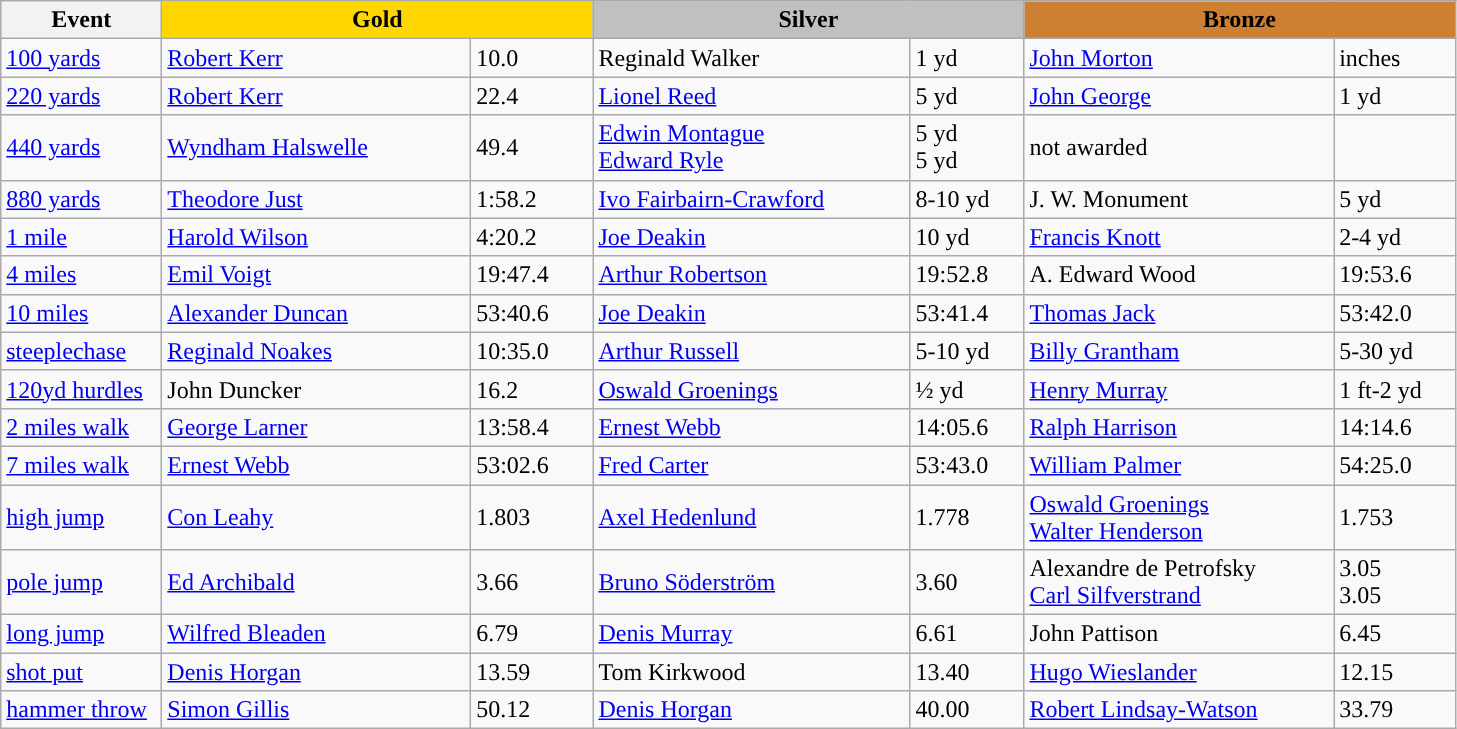<table class="wikitable" style="text-align:left">
<tr>
<th width=100>Event</th>
<th colspan="2" width="280" style="background:gold;">Gold</th>
<th colspan="2" width="280" style="background:silver;">Silver</th>
<th colspan="2" width="280" style="background:#CD7F32;">Bronze</th>
</tr>
<tr>
<td><a href='#'>100 yards</a></td>
<td> <a href='#'>Robert Kerr</a></td>
<td>10.0</td>
<td> Reginald Walker</td>
<td>1 yd</td>
<td><a href='#'>John Morton</a></td>
<td>inches</td>
</tr>
<tr>
<td><a href='#'>220 yards</a></td>
<td> <a href='#'>Robert Kerr</a></td>
<td>22.4</td>
<td><a href='#'>Lionel Reed</a></td>
<td>5 yd</td>
<td><a href='#'>John George</a></td>
<td>1 yd</td>
</tr>
<tr>
<td><a href='#'>440 yards</a></td>
<td> <a href='#'>Wyndham Halswelle</a></td>
<td>49.4</td>
<td><a href='#'>Edwin Montague</a><br><a href='#'>Edward Ryle</a></td>
<td>5 yd<br>5 yd</td>
<td>not awarded</td>
<td></td>
</tr>
<tr>
<td><a href='#'>880 yards</a></td>
<td><a href='#'>Theodore Just</a></td>
<td>1:58.2</td>
<td><a href='#'>Ivo Fairbairn-Crawford</a></td>
<td>8-10 yd</td>
<td>J. W. Monument</td>
<td>5 yd</td>
</tr>
<tr>
<td><a href='#'>1 mile</a></td>
<td><a href='#'>Harold Wilson</a></td>
<td>4:20.2</td>
<td><a href='#'>Joe Deakin</a></td>
<td>10 yd</td>
<td><a href='#'>Francis Knott</a></td>
<td>2-4 yd</td>
</tr>
<tr>
<td><a href='#'>4 miles</a></td>
<td><a href='#'>Emil Voigt</a></td>
<td>19:47.4</td>
<td><a href='#'>Arthur Robertson</a></td>
<td>19:52.8</td>
<td>A. Edward Wood</td>
<td>19:53.6</td>
</tr>
<tr>
<td><a href='#'>10 miles</a></td>
<td> <a href='#'>Alexander Duncan</a></td>
<td>53:40.6</td>
<td><a href='#'>Joe Deakin</a></td>
<td>53:41.4</td>
<td> <a href='#'>Thomas Jack</a></td>
<td>53:42.0</td>
</tr>
<tr>
<td><a href='#'>steeplechase</a></td>
<td><a href='#'>Reginald Noakes</a></td>
<td>10:35.0</td>
<td><a href='#'>Arthur Russell</a></td>
<td>5-10 yd</td>
<td><a href='#'>Billy Grantham</a></td>
<td>5-30 yd</td>
</tr>
<tr>
<td><a href='#'>120yd hurdles</a></td>
<td> John Duncker</td>
<td>16.2</td>
<td><a href='#'>Oswald Groenings</a></td>
<td>½ yd</td>
<td> <a href='#'>Henry Murray</a></td>
<td>1 ft-2 yd</td>
</tr>
<tr>
<td><a href='#'>2 miles walk</a></td>
<td><a href='#'>George Larner</a></td>
<td>13:58.4</td>
<td><a href='#'>Ernest Webb</a></td>
<td>14:05.6</td>
<td><a href='#'>Ralph Harrison</a></td>
<td>14:14.6</td>
</tr>
<tr>
<td><a href='#'>7 miles walk</a></td>
<td><a href='#'>Ernest Webb</a></td>
<td>53:02.6</td>
<td><a href='#'>Fred Carter</a></td>
<td>53:43.0</td>
<td><a href='#'>William Palmer</a></td>
<td>54:25.0</td>
</tr>
<tr>
<td><a href='#'>high jump</a></td>
<td> <a href='#'>Con Leahy</a></td>
<td>1.803</td>
<td> <a href='#'>Axel Hedenlund</a></td>
<td>1.778</td>
<td><a href='#'>Oswald Groenings</a><br><a href='#'>Walter Henderson</a></td>
<td>1.753</td>
</tr>
<tr>
<td><a href='#'>pole jump</a></td>
<td> <a href='#'>Ed Archibald</a></td>
<td>3.66</td>
<td> <a href='#'>Bruno Söderström</a></td>
<td>3.60</td>
<td> Alexandre de Petrofsky <br> <a href='#'>Carl Silfverstrand</a></td>
<td>3.05<br>3.05</td>
</tr>
<tr>
<td><a href='#'>long jump</a></td>
<td> <a href='#'>Wilfred Bleaden</a></td>
<td>6.79</td>
<td> <a href='#'>Denis Murray</a></td>
<td>6.61</td>
<td>John Pattison</td>
<td>6.45</td>
</tr>
<tr>
<td><a href='#'>shot put</a></td>
<td> <a href='#'>Denis Horgan</a></td>
<td>13.59</td>
<td> Tom Kirkwood</td>
<td>13.40</td>
<td> <a href='#'>Hugo Wieslander</a></td>
<td>12.15</td>
</tr>
<tr>
<td><a href='#'>hammer throw</a></td>
<td> <a href='#'>Simon Gillis</a></td>
<td>50.12</td>
<td> <a href='#'>Denis Horgan</a></td>
<td>40.00</td>
<td> <a href='#'>Robert Lindsay-Watson</a></td>
<td>33.79</td>
</tr>
</table>
